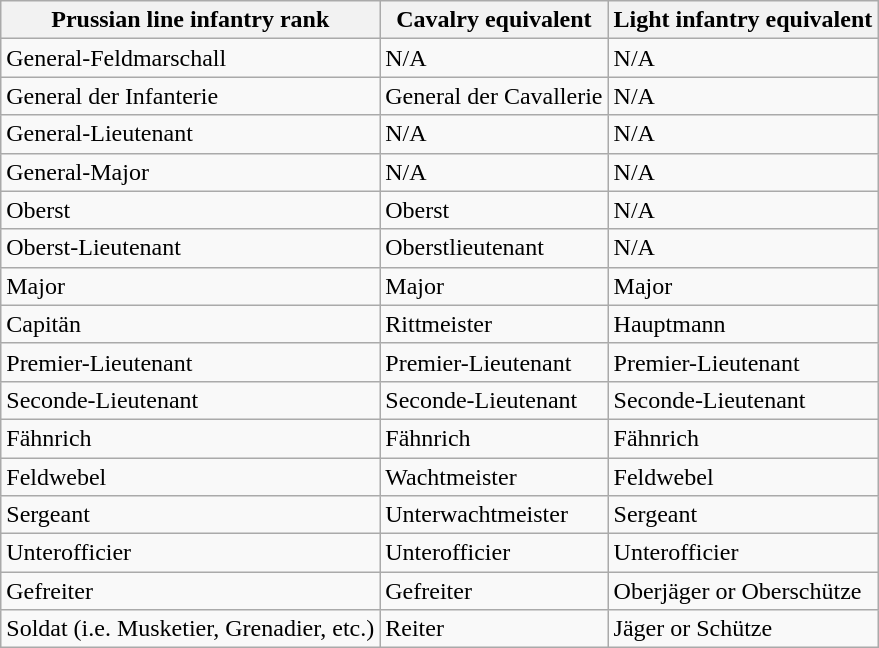<table class="wikitable">
<tr>
<th>Prussian line infantry rank</th>
<th>Cavalry equivalent</th>
<th>Light infantry equivalent</th>
</tr>
<tr>
<td>General-Feldmarschall</td>
<td>N/A</td>
<td>N/A</td>
</tr>
<tr>
<td>General der Infanterie</td>
<td>General der Cavallerie</td>
<td>N/A</td>
</tr>
<tr>
<td>General-Lieutenant</td>
<td>N/A</td>
<td>N/A</td>
</tr>
<tr>
<td>General-Major</td>
<td>N/A</td>
<td>N/A</td>
</tr>
<tr>
<td>Oberst</td>
<td>Oberst</td>
<td>N/A</td>
</tr>
<tr>
<td>Oberst-Lieutenant</td>
<td>Oberstlieutenant</td>
<td>N/A</td>
</tr>
<tr>
<td>Major</td>
<td>Major</td>
<td>Major</td>
</tr>
<tr>
<td>Capitän</td>
<td>Rittmeister</td>
<td>Hauptmann</td>
</tr>
<tr>
<td>Premier-Lieutenant</td>
<td>Premier-Lieutenant</td>
<td>Premier-Lieutenant</td>
</tr>
<tr>
<td>Seconde-Lieutenant</td>
<td>Seconde-Lieutenant</td>
<td>Seconde-Lieutenant</td>
</tr>
<tr>
<td>Fähnrich</td>
<td>Fähnrich</td>
<td>Fähnrich</td>
</tr>
<tr>
<td>Feldwebel</td>
<td>Wachtmeister</td>
<td>Feldwebel</td>
</tr>
<tr>
<td>Sergeant</td>
<td>Unterwachtmeister</td>
<td>Sergeant</td>
</tr>
<tr>
<td>Unterofficier</td>
<td>Unterofficier</td>
<td>Unterofficier</td>
</tr>
<tr>
<td>Gefreiter</td>
<td>Gefreiter</td>
<td>Oberjäger or Oberschütze</td>
</tr>
<tr>
<td>Soldat (i.e. Musketier, Grenadier, etc.)</td>
<td>Reiter</td>
<td>Jäger or Schütze</td>
</tr>
</table>
